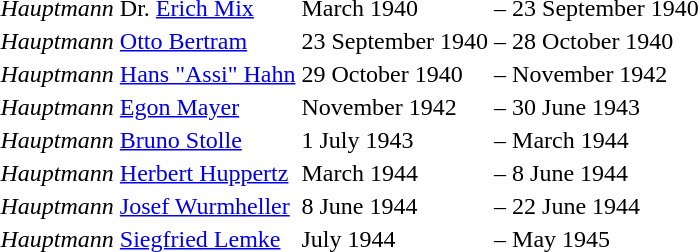<table>
<tr>
<td><em>Hauptmann</em> Dr. <a href='#'>Erich Mix</a></td>
<td>March 1940</td>
<td>–</td>
<td>23 September 1940</td>
</tr>
<tr>
<td><em>Hauptmann</em> <a href='#'>Otto Bertram</a></td>
<td>23 September 1940</td>
<td>–</td>
<td>28 October 1940</td>
</tr>
<tr>
<td><em>Hauptmann</em> <a href='#'>Hans "Assi" Hahn</a></td>
<td>29 October 1940</td>
<td>–</td>
<td>November 1942</td>
</tr>
<tr>
<td><em>Hauptmann</em> <a href='#'>Egon Mayer</a></td>
<td>November 1942</td>
<td>–</td>
<td>30 June 1943</td>
</tr>
<tr>
<td><em>Hauptmann</em> <a href='#'>Bruno Stolle</a></td>
<td>1 July 1943</td>
<td>–</td>
<td>March 1944</td>
</tr>
<tr>
<td><em>Hauptmann</em> <a href='#'>Herbert Huppertz</a></td>
<td>March 1944</td>
<td>–</td>
<td>8 June 1944</td>
</tr>
<tr>
<td><em>Hauptmann</em> <a href='#'>Josef Wurmheller</a></td>
<td>8 June 1944</td>
<td>–</td>
<td>22 June 1944</td>
</tr>
<tr>
<td><em>Hauptmann</em> <a href='#'>Siegfried Lemke</a></td>
<td>July 1944</td>
<td>–</td>
<td>May 1945</td>
</tr>
</table>
